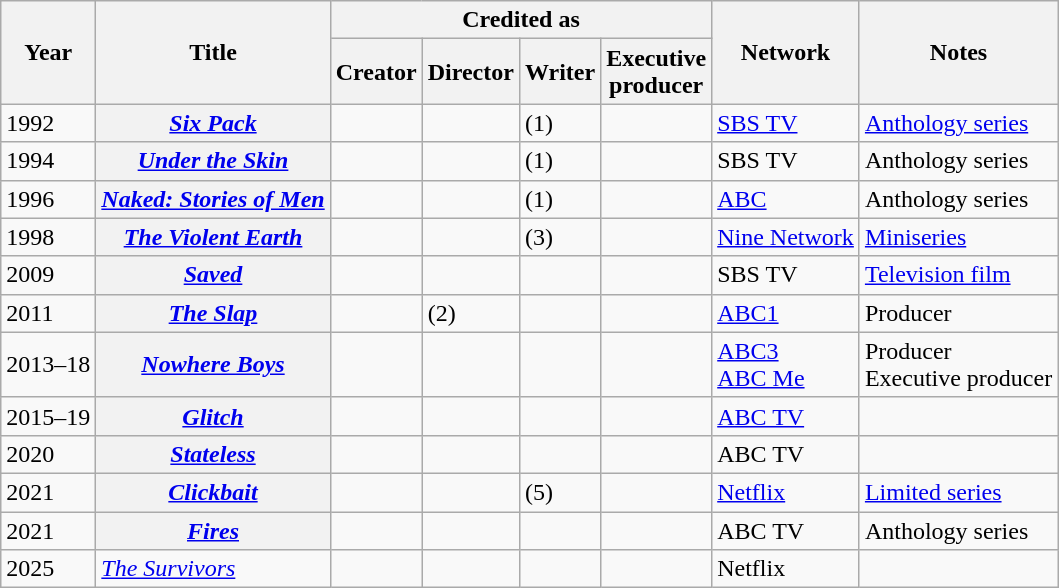<table class="wikitable plainrowheaders sortable">
<tr>
<th rowspan="2" scope="col">Year</th>
<th rowspan="2" scope="col">Title</th>
<th colspan="4" scope="col">Credited as</th>
<th rowspan="2" scope="col">Network</th>
<th rowspan="2" scope="col" class="unsortable">Notes</th>
</tr>
<tr>
<th>Creator</th>
<th>Director</th>
<th>Writer</th>
<th>Executive<br>producer</th>
</tr>
<tr>
<td>1992</td>
<th scope="row"><em><a href='#'>Six Pack</a></em></th>
<td></td>
<td></td>
<td> (1)</td>
<td></td>
<td><a href='#'>SBS TV</a></td>
<td><a href='#'>Anthology series</a></td>
</tr>
<tr>
<td>1994</td>
<th scope="row"><em><a href='#'>Under the Skin</a></em></th>
<td></td>
<td></td>
<td> (1)</td>
<td></td>
<td>SBS TV</td>
<td>Anthology series</td>
</tr>
<tr>
<td>1996</td>
<th scope="row"><em><a href='#'>Naked: Stories of Men</a></em></th>
<td></td>
<td></td>
<td> (1)</td>
<td></td>
<td><a href='#'>ABC</a></td>
<td>Anthology series</td>
</tr>
<tr>
<td>1998</td>
<th scope="row"><em><a href='#'>The Violent Earth</a></em></th>
<td></td>
<td></td>
<td> (3)</td>
<td></td>
<td><a href='#'>Nine Network</a></td>
<td><a href='#'>Miniseries</a></td>
</tr>
<tr>
<td>2009</td>
<th scope="row"><em><a href='#'>Saved</a></em></th>
<td></td>
<td></td>
<td></td>
<td></td>
<td>SBS TV</td>
<td><a href='#'>Television film</a></td>
</tr>
<tr>
<td>2011</td>
<th scope="row"><em><a href='#'>The Slap</a></em></th>
<td></td>
<td> (2)</td>
<td></td>
<td></td>
<td><a href='#'>ABC1</a></td>
<td>Producer</td>
</tr>
<tr>
<td>2013–18</td>
<th scope="row"><em><a href='#'>Nowhere Boys</a></em></th>
<td></td>
<td></td>
<td></td>
<td></td>
<td><a href='#'>ABC3</a><br><a href='#'>ABC Me</a></td>
<td>Producer <br>Executive producer </td>
</tr>
<tr>
<td>2015–19</td>
<th scope="row"><em><a href='#'>Glitch</a></em></th>
<td></td>
<td></td>
<td></td>
<td></td>
<td><a href='#'>ABC TV</a></td>
<td></td>
</tr>
<tr>
<td>2020</td>
<th scope="row"><em><a href='#'>Stateless</a></em></th>
<td></td>
<td></td>
<td></td>
<td></td>
<td>ABC TV</td>
<td></td>
</tr>
<tr>
<td>2021</td>
<th scope="row"><em><a href='#'>Clickbait</a></em></th>
<td></td>
<td></td>
<td> (5)</td>
<td></td>
<td><a href='#'>Netflix</a></td>
<td><a href='#'>Limited series</a></td>
</tr>
<tr>
<td>2021</td>
<th scope="row"><em><a href='#'>Fires</a></em></th>
<td></td>
<td></td>
<td></td>
<td></td>
<td>ABC TV</td>
<td>Anthology series</td>
</tr>
<tr>
<td>2025</td>
<td><a href='#'><em>The Survivors</em></a></td>
<td></td>
<td></td>
<td></td>
<td></td>
<td>Netflix</td>
<td></td>
</tr>
</table>
